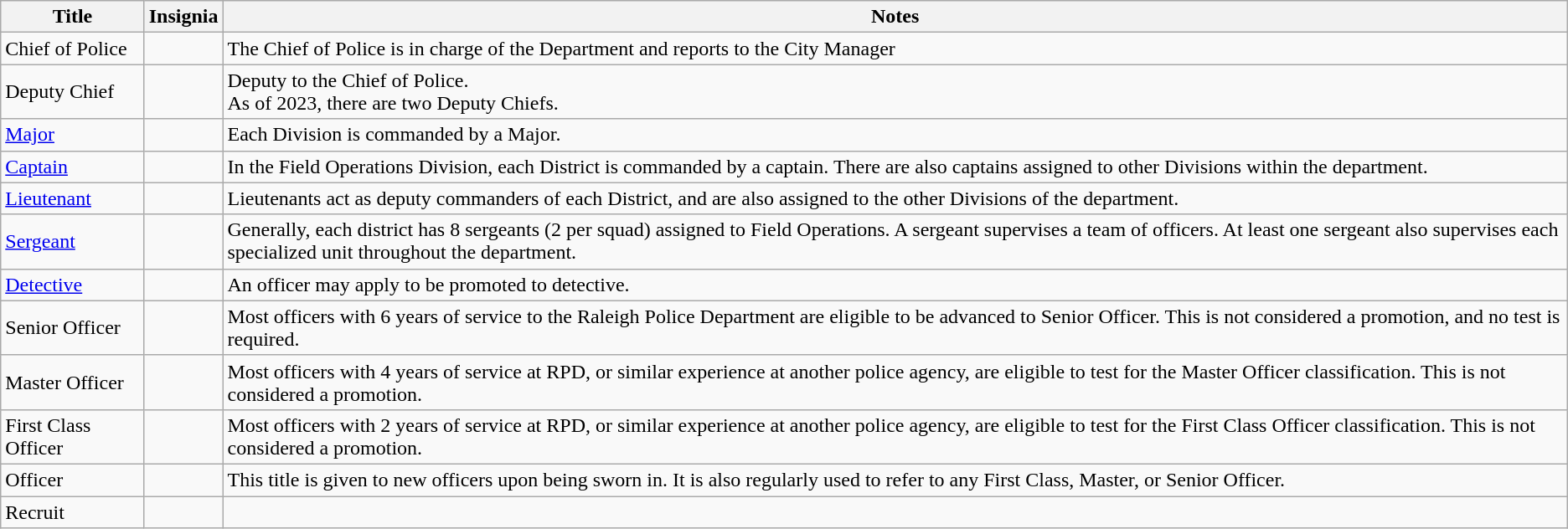<table class="wikitable">
<tr>
<th>Title</th>
<th>Insignia</th>
<th>Notes</th>
</tr>
<tr>
<td>Chief of Police</td>
<td></td>
<td>The Chief of Police is in charge of the Department and reports to the City Manager</td>
</tr>
<tr>
<td>Deputy Chief</td>
<td></td>
<td>Deputy to the Chief of Police.<br>As of 2023, there are two Deputy Chiefs.</td>
</tr>
<tr>
<td><a href='#'>Major</a></td>
<td></td>
<td>Each Division is commanded by a Major.</td>
</tr>
<tr>
<td><a href='#'>Captain</a></td>
<td></td>
<td>In the Field Operations Division, each District is commanded by a captain. There are also captains assigned to other Divisions within the department.</td>
</tr>
<tr>
<td><a href='#'>Lieutenant</a></td>
<td></td>
<td>Lieutenants act as deputy commanders of each District, and are also assigned to the other Divisions of the department.</td>
</tr>
<tr>
<td><a href='#'>Sergeant</a></td>
<td></td>
<td>Generally, each district has 8 sergeants (2 per squad) assigned to Field Operations. A sergeant supervises a team of officers.  At least one sergeant also supervises each specialized unit throughout the department.</td>
</tr>
<tr>
<td><a href='#'>Detective</a></td>
<td></td>
<td>An officer may apply to be promoted to detective.</td>
</tr>
<tr>
<td>Senior Officer</td>
<td></td>
<td>Most officers with 6 years of service to the Raleigh Police Department are eligible to be advanced to Senior Officer.  This is not considered a promotion, and no test is required.</td>
</tr>
<tr>
<td>Master Officer</td>
<td></td>
<td>Most officers with 4 years of service at RPD, or similar experience at another police agency, are eligible to test for the Master Officer classification.  This is not considered a promotion.</td>
</tr>
<tr>
<td>First Class Officer</td>
<td></td>
<td>Most officers with 2 years of service at RPD, or similar experience at another police agency, are eligible to test for the First Class Officer classification.  This is not considered a promotion.</td>
</tr>
<tr>
<td>Officer</td>
<td></td>
<td>This title is given to new officers upon being sworn in.  It is also regularly used to refer to any First Class, Master, or Senior Officer.</td>
</tr>
<tr>
<td>Recruit</td>
<td></td>
<td></td>
</tr>
</table>
